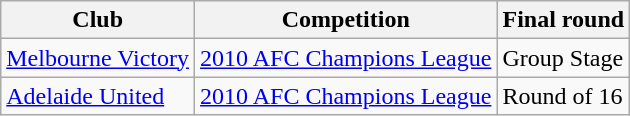<table class="wikitable">
<tr>
<th>Club</th>
<th>Competition</th>
<th>Final round</th>
</tr>
<tr>
<td><a href='#'>Melbourne Victory</a></td>
<td><a href='#'>2010 AFC Champions League</a></td>
<td>Group Stage</td>
</tr>
<tr>
<td><a href='#'>Adelaide United</a></td>
<td><a href='#'>2010 AFC Champions League</a></td>
<td>Round of 16</td>
</tr>
</table>
